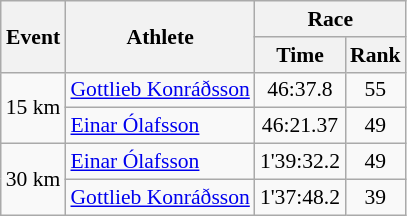<table class="wikitable" border="1" style="font-size:90%">
<tr>
<th rowspan=2>Event</th>
<th rowspan=2>Athlete</th>
<th colspan=2>Race</th>
</tr>
<tr>
<th>Time</th>
<th>Rank</th>
</tr>
<tr>
<td rowspan=2>15 km</td>
<td><a href='#'>Gottlieb Konráðsson</a></td>
<td align=center>46:37.8</td>
<td align=center>55</td>
</tr>
<tr>
<td><a href='#'>Einar Ólafsson</a></td>
<td align=center>46:21.37</td>
<td align=center>49</td>
</tr>
<tr>
<td rowspan=2>30 km</td>
<td><a href='#'>Einar Ólafsson</a></td>
<td align=center>1'39:32.2</td>
<td align=center>49</td>
</tr>
<tr>
<td><a href='#'>Gottlieb Konráðsson</a></td>
<td align=center>1'37:48.2</td>
<td align=center>39</td>
</tr>
</table>
